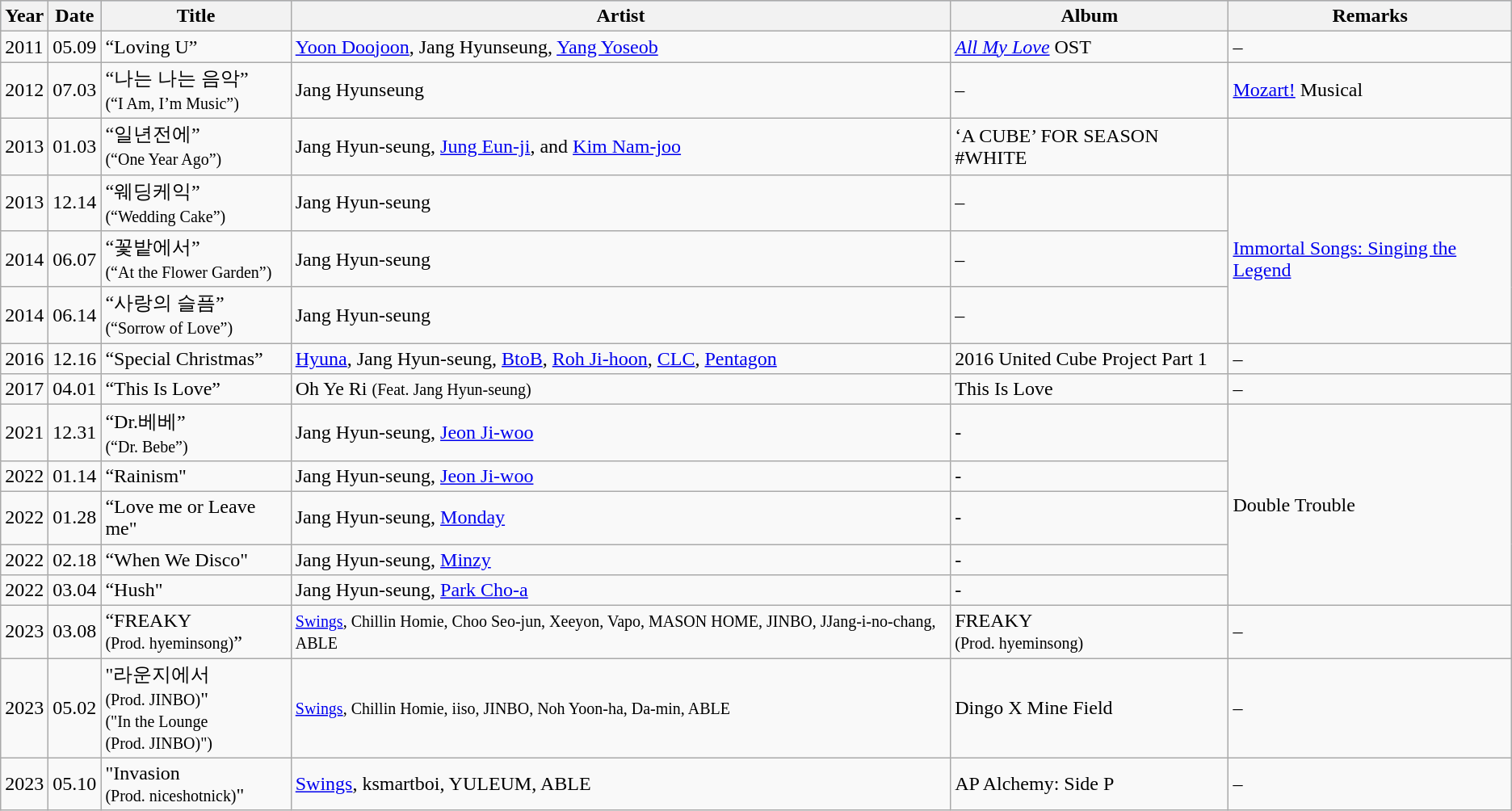<table class="wikitable">
<tr style="background:#b0c4de; text-align:center;">
<th>Year</th>
<th>Date</th>
<th>Title</th>
<th>Artist</th>
<th>Album</th>
<th>Remarks</th>
</tr>
<tr>
<td>2011</td>
<td>05.09</td>
<td>“Loving U”</td>
<td><a href='#'>Yoon Doojoon</a>, Jang Hyunseung, <a href='#'>Yang Yoseob</a></td>
<td><em><a href='#'>All My Love</a></em> OST</td>
<td>–</td>
</tr>
<tr>
<td>2012</td>
<td>07.03</td>
<td>“나는 나는 음악” <br><small>(“I Am, I’m Music”)</small></td>
<td>Jang Hyunseung</td>
<td>–</td>
<td><a href='#'>Mozart!</a> Musical</td>
</tr>
<tr>
<td>2013</td>
<td>01.03</td>
<td>“일년전에” <br><small>(“One Year Ago”)</small></td>
<td>Jang Hyun-seung, <a href='#'>Jung Eun-ji</a>, and <a href='#'>Kim Nam-joo</a></td>
<td>‘A CUBE’ FOR SEASON #WHITE</td>
</tr>
<tr>
<td>2013</td>
<td>12.14</td>
<td>“웨딩케익” <br><small>(“Wedding Cake”)</small></td>
<td>Jang Hyun-seung</td>
<td>–</td>
<td rowspan="3"><a href='#'>Immortal Songs: Singing the Legend</a></td>
</tr>
<tr>
<td>2014</td>
<td>06.07</td>
<td>“꽃밭에서” <br><small>(“At the Flower Garden”)</small></td>
<td>Jang Hyun-seung</td>
<td>–</td>
</tr>
<tr>
<td>2014</td>
<td>06.14</td>
<td>“사랑의 슬픔” <br><small>(“Sorrow of Love”)</small></td>
<td>Jang Hyun-seung</td>
<td>–</td>
</tr>
<tr>
<td>2016</td>
<td>12.16</td>
<td>“Special Christmas”</td>
<td><a href='#'>Hyuna</a>, Jang Hyun-seung, <a href='#'>BtoB</a>, <a href='#'>Roh Ji-hoon</a>, <a href='#'>CLC</a>, <a href='#'>Pentagon</a></td>
<td>2016 United Cube Project Part 1</td>
<td>–</td>
</tr>
<tr>
<td>2017</td>
<td>04.01</td>
<td>“This Is Love”</td>
<td>Oh Ye Ri <small>(Feat. Jang Hyun-seung)</small></td>
<td>This Is Love</td>
<td>–</td>
</tr>
<tr>
<td>2021</td>
<td>12.31</td>
<td>“Dr.베베” <br><small>(“Dr. Bebe”)</small></td>
<td>Jang Hyun-seung, <a href='#'>Jeon Ji-woo</a></td>
<td>-</td>
<td rowspan="5">Double Trouble</td>
</tr>
<tr>
<td>2022</td>
<td>01.14</td>
<td>“Rainism"</td>
<td>Jang Hyun-seung, <a href='#'>Jeon Ji-woo</a></td>
<td>-</td>
</tr>
<tr>
<td>2022</td>
<td>01.28</td>
<td>“Love me or Leave me"</td>
<td>Jang Hyun-seung, <a href='#'>Monday</a></td>
<td>-</td>
</tr>
<tr>
<td>2022</td>
<td>02.18</td>
<td>“When We Disco"</td>
<td>Jang Hyun-seung, <a href='#'>Minzy</a></td>
<td>-</td>
</tr>
<tr>
<td>2022</td>
<td>03.04</td>
<td>“Hush"</td>
<td>Jang Hyun-seung, <a href='#'>Park Cho-a</a></td>
<td>-</td>
</tr>
<tr>
<td>2023</td>
<td>03.08</td>
<td>“FREAKY <br><small>(Prod. hyeminsong)</small>”</td>
<td><small><a href='#'>Swings</a>, Chillin Homie, Choo Seo-jun, Xeeyon, Vapo, MASON HOME, JINBO, JJang-i-no-chang, ABLE</small></td>
<td>FREAKY <br><small>(Prod. hyeminsong)</small></td>
<td>–</td>
</tr>
<tr>
<td>2023</td>
<td>05.02</td>
<td>"라운지에서 <br><small>(Prod. JINBO)</small>"<br><small>("In the Lounge<br>(Prod. JINBO)")</small></td>
<td><small><a href='#'>Swings</a>, Chillin Homie, iiso, JINBO, Noh Yoon-ha, Da-min, ABLE</small></td>
<td>Dingo X Mine Field</td>
<td>–</td>
</tr>
<tr>
<td>2023</td>
<td>05.10</td>
<td>"Invasion <br><small>(Prod. niceshotnick)</small>"</td>
<td><a href='#'>Swings</a>, ksmartboi, YULEUM, ABLE</td>
<td>AP Alchemy: Side P</td>
<td>–</td>
</tr>
</table>
